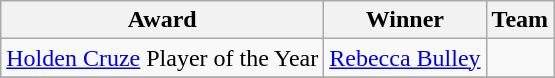<table class="wikitable collapsible">
<tr>
<th>Award</th>
<th>Winner</th>
<th>Team</th>
</tr>
<tr>
<td><a href='#'>Holden Cruze</a> Player of the Year</td>
<td> <a href='#'>Rebecca Bulley</a></td>
<td></td>
</tr>
<tr>
</tr>
</table>
